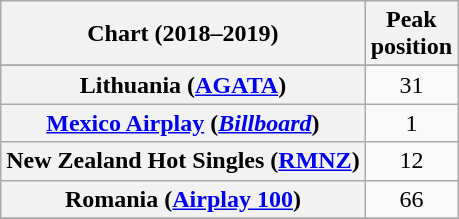<table class="wikitable sortable plainrowheaders" style="text-align:center">
<tr>
<th>Chart (2018–2019)</th>
<th>Peak<br>position</th>
</tr>
<tr>
</tr>
<tr>
</tr>
<tr>
</tr>
<tr>
</tr>
<tr>
</tr>
<tr>
</tr>
<tr>
</tr>
<tr 46>
</tr>
<tr>
<th scope="row">Lithuania (<a href='#'>AGATA</a>)</th>
<td>31</td>
</tr>
<tr>
<th scope="row"><a href='#'>Mexico Airplay</a> (<em><a href='#'>Billboard</a></em>)</th>
<td>1</td>
</tr>
<tr>
<th scope="row">New Zealand Hot Singles (<a href='#'>RMNZ</a>)</th>
<td>12</td>
</tr>
<tr>
<th scope="row">Romania (<a href='#'>Airplay 100</a>)</th>
<td>66</td>
</tr>
<tr>
</tr>
<tr>
</tr>
<tr>
</tr>
<tr 46>
</tr>
<tr>
</tr>
<tr>
</tr>
<tr>
</tr>
<tr>
</tr>
<tr>
</tr>
<tr>
</tr>
</table>
